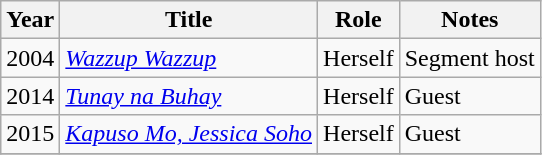<table class="wikitable">
<tr>
<th scope="col">Year</th>
<th scope="col">Title</th>
<th scope="col">Role</th>
<th scope="col" class="unsortable">Notes</th>
</tr>
<tr>
<td>2004</td>
<td><em><a href='#'>Wazzup Wazzup</a></em></td>
<td>Herself</td>
<td>Segment host</td>
</tr>
<tr>
<td>2014</td>
<td><em><a href='#'>Tunay na Buhay</a></em></td>
<td>Herself</td>
<td>Guest</td>
</tr>
<tr>
<td>2015</td>
<td><em><a href='#'>Kapuso Mo, Jessica Soho</a></em></td>
<td>Herself</td>
<td>Guest</td>
</tr>
<tr>
</tr>
</table>
